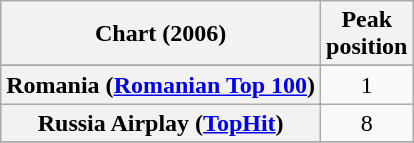<table class="wikitable sortable plainrowheaders" style="text-align:center">
<tr>
<th scope="col">Chart (2006)</th>
<th scope="col">Peak<br>position</th>
</tr>
<tr>
</tr>
<tr>
</tr>
<tr>
</tr>
<tr>
<th scope="row">Romania (<a href='#'>Romanian Top 100</a>)</th>
<td>1</td>
</tr>
<tr>
<th scope="row">Russia Airplay (<a href='#'>TopHit</a>)</th>
<td>8</td>
</tr>
<tr>
</tr>
</table>
